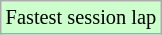<table class="wikitable" style="font-size: 85%;">
<tr style="background:#ccffcc;">
<td>Fastest session lap</td>
</tr>
</table>
